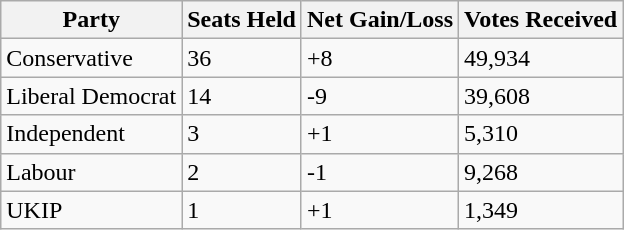<table class="wikitable">
<tr>
<th>Party</th>
<th>Seats Held</th>
<th>Net Gain/Loss</th>
<th>Votes Received</th>
</tr>
<tr>
<td>Conservative</td>
<td>36</td>
<td>+8</td>
<td>49,934</td>
</tr>
<tr>
<td>Liberal Democrat</td>
<td>14</td>
<td>-9</td>
<td>39,608</td>
</tr>
<tr>
<td>Independent</td>
<td>3</td>
<td>+1</td>
<td>5,310</td>
</tr>
<tr>
<td>Labour</td>
<td>2</td>
<td>-1</td>
<td>9,268</td>
</tr>
<tr>
<td>UKIP</td>
<td>1</td>
<td>+1</td>
<td>1,349</td>
</tr>
</table>
